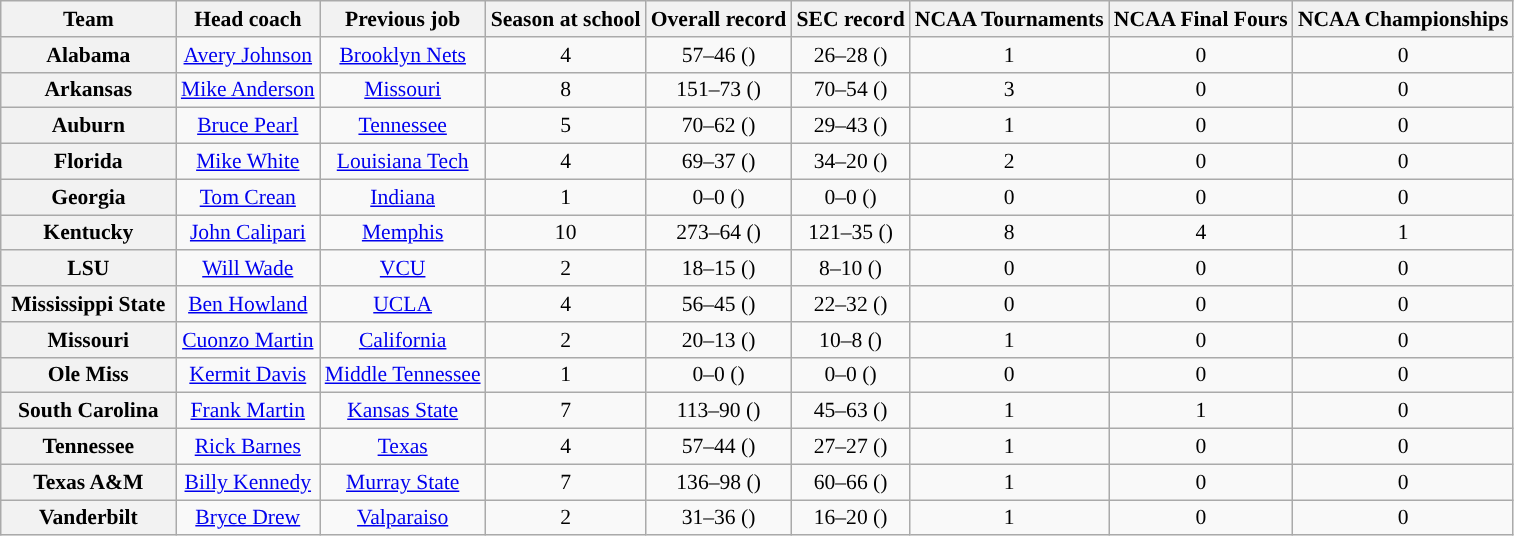<table class="wikitable sortable" style="text-align: center;font-size:90%;">
<tr>
<th width="110">Team</th>
<th>Head coach</th>
<th>Previous job</th>
<th>Season at school</th>
<th>Overall record</th>
<th>SEC record</th>
<th>NCAA Tournaments</th>
<th>NCAA Final Fours</th>
<th>NCAA Championships</th>
</tr>
<tr>
<th>Alabama</th>
<td><a href='#'>Avery Johnson</a></td>
<td><a href='#'>Brooklyn Nets</a></td>
<td>4</td>
<td>57–46 ()</td>
<td>26–28 ()</td>
<td>1</td>
<td>0</td>
<td>0</td>
</tr>
<tr>
<th>Arkansas</th>
<td><a href='#'>Mike Anderson</a></td>
<td><a href='#'>Missouri</a></td>
<td>8</td>
<td>151–73 ()</td>
<td>70–54 ()</td>
<td>3</td>
<td>0</td>
<td>0</td>
</tr>
<tr>
<th>Auburn</th>
<td><a href='#'>Bruce Pearl</a></td>
<td><a href='#'>Tennessee</a></td>
<td>5</td>
<td>70–62 ()</td>
<td>29–43 ()</td>
<td>1</td>
<td>0</td>
<td>0</td>
</tr>
<tr>
<th>Florida</th>
<td><a href='#'>Mike White</a></td>
<td><a href='#'>Louisiana Tech</a></td>
<td>4</td>
<td>69–37 ()</td>
<td>34–20 ()</td>
<td>2</td>
<td>0</td>
<td>0</td>
</tr>
<tr>
<th>Georgia</th>
<td><a href='#'>Tom Crean</a></td>
<td><a href='#'>Indiana</a></td>
<td>1</td>
<td>0–0 ()</td>
<td>0–0 ()</td>
<td>0</td>
<td>0</td>
<td>0</td>
</tr>
<tr>
<th>Kentucky</th>
<td><a href='#'>John Calipari</a></td>
<td><a href='#'>Memphis</a></td>
<td>10</td>
<td>273–64 ()</td>
<td>121–35 ()</td>
<td>8</td>
<td>4</td>
<td>1</td>
</tr>
<tr>
<th>LSU</th>
<td><a href='#'>Will Wade</a></td>
<td><a href='#'>VCU</a></td>
<td>2</td>
<td>18–15 ()</td>
<td>8–10 ()</td>
<td>0</td>
<td>0</td>
<td>0</td>
</tr>
<tr>
<th>Mississippi State</th>
<td><a href='#'>Ben Howland</a></td>
<td><a href='#'>UCLA</a></td>
<td>4</td>
<td>56–45 ()</td>
<td>22–32 ()</td>
<td>0</td>
<td>0</td>
<td>0</td>
</tr>
<tr>
<th>Missouri</th>
<td><a href='#'>Cuonzo Martin</a></td>
<td><a href='#'>California</a></td>
<td>2</td>
<td>20–13 ()</td>
<td>10–8 ()</td>
<td>1</td>
<td>0</td>
<td>0</td>
</tr>
<tr>
<th>Ole Miss</th>
<td><a href='#'>Kermit Davis</a></td>
<td><a href='#'>Middle Tennessee</a></td>
<td>1</td>
<td>0–0 ()</td>
<td>0–0 ()</td>
<td>0</td>
<td>0</td>
<td>0</td>
</tr>
<tr>
<th>South Carolina</th>
<td><a href='#'>Frank Martin</a></td>
<td><a href='#'>Kansas State</a></td>
<td>7</td>
<td>113–90 ()</td>
<td>45–63 ()</td>
<td>1</td>
<td>1</td>
<td>0</td>
</tr>
<tr>
<th>Tennessee</th>
<td><a href='#'>Rick Barnes</a></td>
<td><a href='#'>Texas</a></td>
<td>4</td>
<td>57–44 ()</td>
<td>27–27 ()</td>
<td>1</td>
<td>0</td>
<td>0</td>
</tr>
<tr>
<th>Texas A&M</th>
<td><a href='#'>Billy Kennedy</a></td>
<td><a href='#'>Murray State</a></td>
<td>7</td>
<td>136–98 ()</td>
<td>60–66 ()</td>
<td>1</td>
<td>0</td>
<td>0</td>
</tr>
<tr>
<th>Vanderbilt</th>
<td><a href='#'>Bryce Drew</a></td>
<td><a href='#'>Valparaiso</a></td>
<td>2</td>
<td>31–36 ()</td>
<td>16–20 ()</td>
<td>1</td>
<td>0</td>
<td>0</td>
</tr>
</table>
